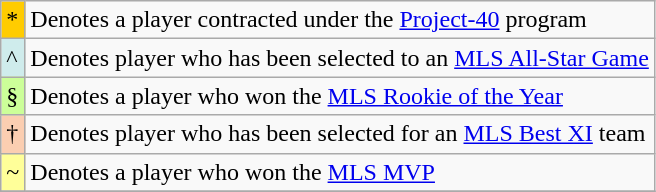<table class="wikitable">
<tr>
<td style="background:#FFCC00">*</td>
<td>Denotes a player contracted under the <a href='#'>Project-40</a> program</td>
</tr>
<tr>
<td style="background:#CFECEC">^</td>
<td>Denotes player who has been selected to an <a href='#'>MLS All-Star Game</a></td>
</tr>
<tr>
<td style="background:#CCFF99">§</td>
<td>Denotes a player who won the <a href='#'>MLS Rookie of the Year</a></td>
</tr>
<tr>
<td style="background: #FBCEB1">†</td>
<td>Denotes player who has been selected for an <a href='#'>MLS Best XI</a> team</td>
</tr>
<tr>
<td style="background:#FFFF99">~</td>
<td>Denotes a player who won the <a href='#'>MLS MVP</a></td>
</tr>
<tr>
</tr>
</table>
